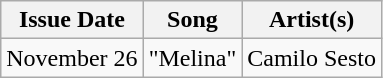<table class="wikitable">
<tr>
<th>Issue Date</th>
<th>Song</th>
<th>Artist(s)</th>
</tr>
<tr>
<td>November 26</td>
<td align="center">"Melina"</td>
<td align="center">Camilo Sesto</td>
</tr>
</table>
